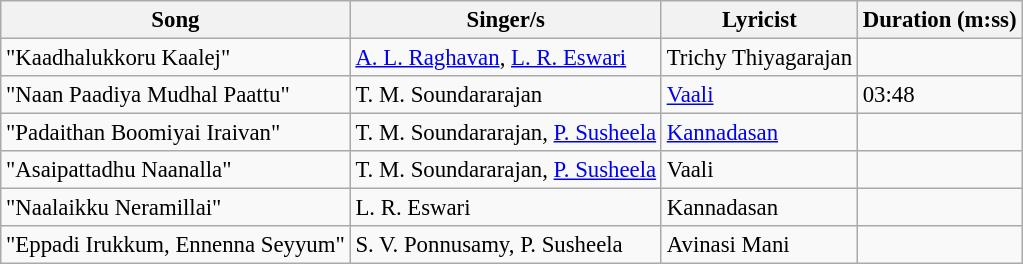<table class="wikitable" style="font-size:95%;">
<tr>
<th>Song</th>
<th>Singer/s</th>
<th>Lyricist</th>
<th>Duration (m:ss)</th>
</tr>
<tr>
<td>"Kaadhalukkoru Kaalej"</td>
<td><a href='#'>A. L. Raghavan</a>, <a href='#'>L. R. Eswari</a></td>
<td>Trichy Thiyagarajan</td>
<td></td>
</tr>
<tr>
<td>"Naan Paadiya Mudhal Paattu"</td>
<td>T. M. Soundararajan</td>
<td><a href='#'>Vaali</a></td>
<td>03:48</td>
</tr>
<tr>
<td>"Padaithan Boomiyai Iraivan"</td>
<td>T. M. Soundararajan, <a href='#'>P. Susheela</a></td>
<td><a href='#'>Kannadasan</a></td>
<td></td>
</tr>
<tr>
<td>"Asaipattadhu Naanalla"</td>
<td>T. M. Soundararajan, <a href='#'>P. Susheela</a></td>
<td>Vaali</td>
<td></td>
</tr>
<tr>
<td>"Naalaikku Neramillai"</td>
<td>L. R. Eswari</td>
<td>Kannadasan</td>
<td></td>
</tr>
<tr>
<td>"Eppadi Irukkum, Ennenna Seyyum"</td>
<td>S. V. Ponnusamy, P. Susheela</td>
<td>Avinasi Mani</td>
<td></td>
</tr>
</table>
